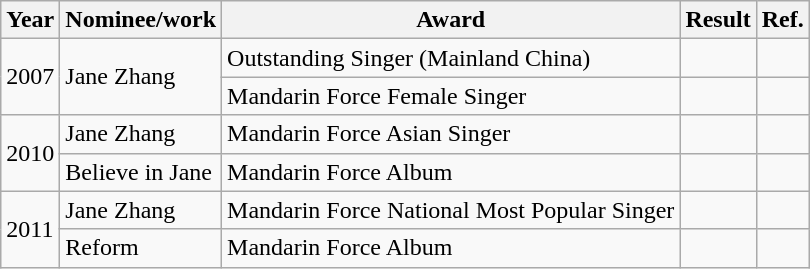<table class="wikitable">
<tr>
<th>Year</th>
<th>Nominee/work</th>
<th>Award</th>
<th><strong>Result</strong></th>
<th>Ref.</th>
</tr>
<tr>
<td rowspan="2">2007</td>
<td rowspan="2">Jane Zhang</td>
<td>Outstanding Singer (Mainland China)</td>
<td></td>
<td></td>
</tr>
<tr>
<td>Mandarin Force Female Singer</td>
<td></td>
<td></td>
</tr>
<tr>
<td rowspan="2">2010</td>
<td>Jane Zhang</td>
<td>Mandarin Force Asian Singer</td>
<td></td>
<td></td>
</tr>
<tr>
<td>Believe in Jane</td>
<td>Mandarin Force Album</td>
<td></td>
<td></td>
</tr>
<tr>
<td rowspan="2">2011</td>
<td>Jane Zhang</td>
<td>Mandarin Force National Most Popular Singer</td>
<td></td>
<td></td>
</tr>
<tr>
<td>Reform</td>
<td>Mandarin Force Album</td>
<td></td>
<td></td>
</tr>
</table>
